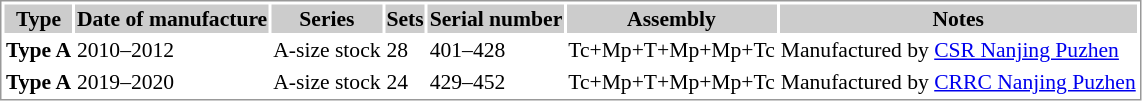<table border=0 style="border: 1px solid #999; background-color:white; text-align:left;font-size:90%">
<tr align="center" bgcolor=#cccccc>
<th>Type</th>
<th>Date of manufacture</th>
<th>Series</th>
<th>Sets</th>
<th>Serial number</th>
<th>Assembly</th>
<th>Notes</th>
</tr>
<tr>
<td><strong>Type A</strong></td>
<td>2010–2012</td>
<td>A-size stock</td>
<td>28</td>
<td>401–428</td>
<td>Tc+Mp+T+Mp+Mp+Tc</td>
<td>Manufactured by <a href='#'>CSR Nanjing Puzhen</a></td>
</tr>
<tr>
<td><strong>Type A</strong></td>
<td>2019–2020</td>
<td>A-size stock</td>
<td>24</td>
<td>429–452</td>
<td>Tc+Mp+T+Mp+Mp+Tc</td>
<td>Manufactured by <a href='#'>CRRC Nanjing Puzhen</a></td>
</tr>
</table>
